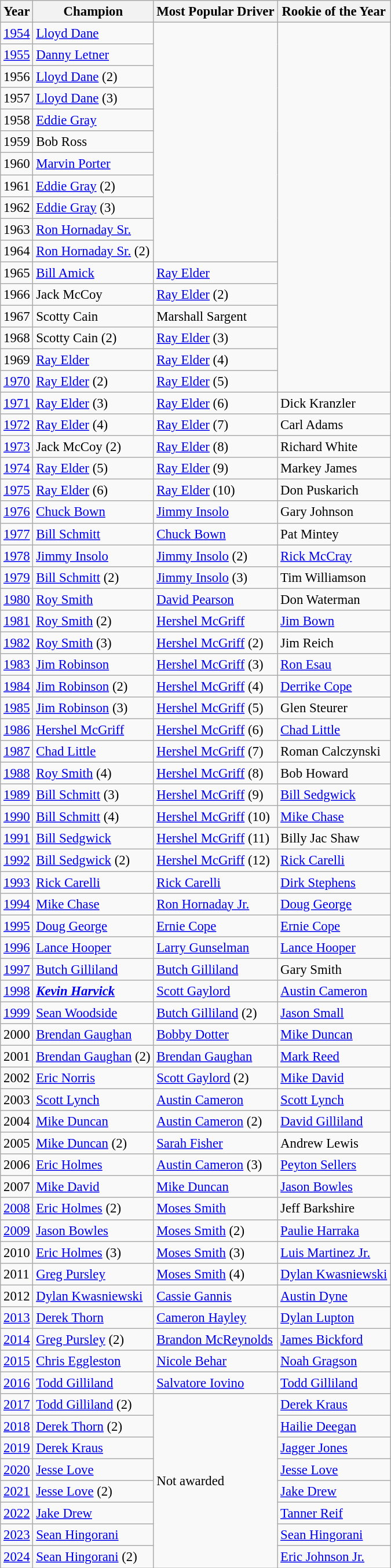<table class="wikitable" style="font-size: 95%;">
<tr>
<th>Year</th>
<th>Champion</th>
<th>Most Popular Driver</th>
<th>Rookie of the Year</th>
</tr>
<tr>
<td><a href='#'>1954</a></td>
<td><a href='#'>Lloyd Dane</a></td>
<td rowspan="11"></td>
<td rowspan="17"></td>
</tr>
<tr>
<td><a href='#'>1955</a></td>
<td><a href='#'>Danny Letner</a></td>
</tr>
<tr>
<td>1956</td>
<td><a href='#'>Lloyd Dane</a> (2)</td>
</tr>
<tr>
<td>1957</td>
<td><a href='#'>Lloyd Dane</a> (3)</td>
</tr>
<tr>
<td>1958</td>
<td><a href='#'>Eddie Gray</a></td>
</tr>
<tr>
<td>1959</td>
<td>Bob Ross</td>
</tr>
<tr>
<td>1960</td>
<td><a href='#'>Marvin Porter</a></td>
</tr>
<tr>
<td>1961</td>
<td><a href='#'>Eddie Gray</a> (2)</td>
</tr>
<tr>
<td>1962</td>
<td><a href='#'>Eddie Gray</a> (3)</td>
</tr>
<tr>
<td>1963</td>
<td><a href='#'>Ron Hornaday Sr.</a></td>
</tr>
<tr>
<td>1964</td>
<td><a href='#'>Ron Hornaday Sr.</a> (2)</td>
</tr>
<tr>
<td>1965</td>
<td><a href='#'>Bill Amick</a></td>
<td><a href='#'>Ray Elder</a></td>
</tr>
<tr>
<td>1966</td>
<td>Jack McCoy</td>
<td><a href='#'>Ray Elder</a> (2)</td>
</tr>
<tr>
<td>1967</td>
<td>Scotty Cain</td>
<td>Marshall Sargent</td>
</tr>
<tr>
<td>1968</td>
<td>Scotty Cain (2)</td>
<td><a href='#'>Ray Elder</a> (3)</td>
</tr>
<tr>
<td>1969</td>
<td><a href='#'>Ray Elder</a></td>
<td><a href='#'>Ray Elder</a> (4)</td>
</tr>
<tr>
<td><a href='#'>1970</a></td>
<td><a href='#'>Ray Elder</a> (2)</td>
<td><a href='#'>Ray Elder</a> (5)</td>
</tr>
<tr>
<td><a href='#'>1971</a></td>
<td><a href='#'>Ray Elder</a> (3)</td>
<td><a href='#'>Ray Elder</a> (6)</td>
<td>Dick Kranzler</td>
</tr>
<tr>
<td><a href='#'>1972</a></td>
<td><a href='#'>Ray Elder</a> (4)</td>
<td><a href='#'>Ray Elder</a> (7)</td>
<td>Carl Adams</td>
</tr>
<tr>
<td><a href='#'>1973</a></td>
<td>Jack McCoy (2)</td>
<td><a href='#'>Ray Elder</a> (8)</td>
<td>Richard White</td>
</tr>
<tr>
<td><a href='#'>1974</a></td>
<td><a href='#'>Ray Elder</a> (5)</td>
<td><a href='#'>Ray Elder</a> (9)</td>
<td>Markey James</td>
</tr>
<tr>
<td><a href='#'>1975</a></td>
<td><a href='#'>Ray Elder</a> (6)</td>
<td><a href='#'>Ray Elder</a> (10)</td>
<td>Don Puskarich</td>
</tr>
<tr>
<td><a href='#'>1976</a></td>
<td><a href='#'>Chuck Bown</a></td>
<td><a href='#'>Jimmy Insolo</a></td>
<td>Gary Johnson</td>
</tr>
<tr>
<td><a href='#'>1977</a></td>
<td><a href='#'>Bill Schmitt</a></td>
<td><a href='#'>Chuck Bown</a></td>
<td>Pat Mintey</td>
</tr>
<tr>
<td><a href='#'>1978</a></td>
<td><a href='#'>Jimmy Insolo</a></td>
<td><a href='#'>Jimmy Insolo</a> (2)</td>
<td><a href='#'>Rick McCray</a></td>
</tr>
<tr>
<td><a href='#'>1979</a></td>
<td><a href='#'>Bill Schmitt</a> (2)</td>
<td><a href='#'>Jimmy Insolo</a> (3)</td>
<td>Tim Williamson</td>
</tr>
<tr>
<td><a href='#'>1980</a></td>
<td><a href='#'>Roy Smith</a></td>
<td><a href='#'>David Pearson</a></td>
<td>Don Waterman</td>
</tr>
<tr>
<td><a href='#'>1981</a></td>
<td><a href='#'>Roy Smith</a> (2)</td>
<td><a href='#'>Hershel McGriff</a></td>
<td><a href='#'>Jim Bown</a></td>
</tr>
<tr>
<td><a href='#'>1982</a></td>
<td><a href='#'>Roy Smith</a> (3)</td>
<td><a href='#'>Hershel McGriff</a> (2)</td>
<td>Jim Reich</td>
</tr>
<tr>
<td><a href='#'>1983</a></td>
<td><a href='#'>Jim Robinson</a></td>
<td><a href='#'>Hershel McGriff</a> (3)</td>
<td><a href='#'>Ron Esau</a></td>
</tr>
<tr>
<td><a href='#'>1984</a></td>
<td><a href='#'>Jim Robinson</a> (2)</td>
<td><a href='#'>Hershel McGriff</a> (4)</td>
<td><a href='#'>Derrike Cope</a></td>
</tr>
<tr>
<td><a href='#'>1985</a></td>
<td><a href='#'>Jim Robinson</a> (3)</td>
<td><a href='#'>Hershel McGriff</a> (5)</td>
<td>Glen Steurer</td>
</tr>
<tr>
<td><a href='#'>1986</a></td>
<td><a href='#'>Hershel McGriff</a></td>
<td><a href='#'>Hershel McGriff</a> (6)</td>
<td><a href='#'>Chad Little</a></td>
</tr>
<tr>
<td><a href='#'>1987</a></td>
<td><a href='#'>Chad Little</a></td>
<td><a href='#'>Hershel McGriff</a> (7)</td>
<td>Roman Calczynski</td>
</tr>
<tr>
<td><a href='#'>1988</a></td>
<td><a href='#'>Roy Smith</a> (4)</td>
<td><a href='#'>Hershel McGriff</a> (8)</td>
<td>Bob Howard</td>
</tr>
<tr>
<td><a href='#'>1989</a></td>
<td><a href='#'>Bill Schmitt</a> (3)</td>
<td><a href='#'>Hershel McGriff</a> (9)</td>
<td><a href='#'>Bill Sedgwick</a></td>
</tr>
<tr>
<td><a href='#'>1990</a></td>
<td><a href='#'>Bill Schmitt</a> (4)</td>
<td><a href='#'>Hershel McGriff</a> (10)</td>
<td><a href='#'>Mike Chase</a></td>
</tr>
<tr>
<td><a href='#'>1991</a></td>
<td><a href='#'>Bill Sedgwick</a></td>
<td><a href='#'>Hershel McGriff</a> (11)</td>
<td>Billy Jac Shaw</td>
</tr>
<tr>
<td><a href='#'>1992</a></td>
<td><a href='#'>Bill Sedgwick</a> (2)</td>
<td><a href='#'>Hershel McGriff</a> (12)</td>
<td><a href='#'>Rick Carelli</a></td>
</tr>
<tr>
<td><a href='#'>1993</a></td>
<td><a href='#'>Rick Carelli</a></td>
<td><a href='#'>Rick Carelli</a></td>
<td><a href='#'>Dirk Stephens</a></td>
</tr>
<tr>
<td><a href='#'>1994</a></td>
<td><a href='#'>Mike Chase</a></td>
<td><a href='#'>Ron Hornaday Jr.</a></td>
<td><a href='#'>Doug George</a></td>
</tr>
<tr>
<td><a href='#'>1995</a></td>
<td><a href='#'>Doug George</a></td>
<td><a href='#'>Ernie Cope</a></td>
<td><a href='#'>Ernie Cope</a></td>
</tr>
<tr>
<td><a href='#'>1996</a></td>
<td><a href='#'>Lance Hooper</a></td>
<td><a href='#'>Larry Gunselman</a></td>
<td><a href='#'>Lance Hooper</a></td>
</tr>
<tr>
<td><a href='#'>1997</a></td>
<td><a href='#'>Butch Gilliland</a></td>
<td><a href='#'>Butch Gilliland</a></td>
<td>Gary Smith</td>
</tr>
<tr>
<td><a href='#'>1998</a></td>
<td><strong><em><a href='#'>Kevin Harvick</a></em></strong></td>
<td><a href='#'>Scott Gaylord</a></td>
<td><a href='#'>Austin Cameron</a></td>
</tr>
<tr>
<td><a href='#'>1999</a></td>
<td><a href='#'>Sean Woodside</a></td>
<td><a href='#'>Butch Gilliland</a> (2)</td>
<td><a href='#'>Jason Small</a></td>
</tr>
<tr>
<td>2000</td>
<td><a href='#'>Brendan Gaughan</a></td>
<td><a href='#'>Bobby Dotter</a></td>
<td><a href='#'>Mike Duncan</a></td>
</tr>
<tr>
<td>2001</td>
<td><a href='#'>Brendan Gaughan</a> (2)</td>
<td><a href='#'>Brendan Gaughan</a></td>
<td><a href='#'>Mark Reed</a></td>
</tr>
<tr>
<td>2002</td>
<td><a href='#'>Eric Norris</a></td>
<td><a href='#'>Scott Gaylord</a> (2)</td>
<td><a href='#'>Mike David</a></td>
</tr>
<tr>
<td>2003</td>
<td><a href='#'>Scott Lynch</a></td>
<td><a href='#'>Austin Cameron</a></td>
<td><a href='#'>Scott Lynch</a></td>
</tr>
<tr>
<td>2004</td>
<td><a href='#'>Mike Duncan</a></td>
<td><a href='#'>Austin Cameron</a> (2)</td>
<td><a href='#'>David Gilliland</a></td>
</tr>
<tr>
<td>2005</td>
<td><a href='#'>Mike Duncan</a> (2)</td>
<td><a href='#'>Sarah Fisher</a></td>
<td>Andrew Lewis</td>
</tr>
<tr>
<td>2006</td>
<td><a href='#'>Eric Holmes</a></td>
<td><a href='#'>Austin Cameron</a> (3)</td>
<td><a href='#'>Peyton Sellers</a></td>
</tr>
<tr>
<td>2007</td>
<td><a href='#'>Mike David</a></td>
<td><a href='#'>Mike Duncan</a></td>
<td><a href='#'>Jason Bowles</a></td>
</tr>
<tr>
<td><a href='#'>2008</a></td>
<td><a href='#'>Eric Holmes</a> (2)</td>
<td><a href='#'>Moses Smith</a></td>
<td>Jeff Barkshire</td>
</tr>
<tr>
<td><a href='#'>2009</a></td>
<td><a href='#'>Jason Bowles</a></td>
<td><a href='#'>Moses Smith</a> (2)</td>
<td><a href='#'>Paulie Harraka</a></td>
</tr>
<tr>
<td>2010</td>
<td><a href='#'>Eric Holmes</a> (3)</td>
<td><a href='#'>Moses Smith</a> (3)</td>
<td><a href='#'>Luis Martinez Jr.</a></td>
</tr>
<tr>
<td>2011</td>
<td><a href='#'>Greg Pursley</a></td>
<td><a href='#'>Moses Smith</a> (4)</td>
<td><a href='#'>Dylan Kwasniewski</a></td>
</tr>
<tr>
<td>2012</td>
<td><a href='#'>Dylan Kwasniewski</a></td>
<td><a href='#'>Cassie Gannis</a></td>
<td><a href='#'>Austin Dyne</a></td>
</tr>
<tr>
<td><a href='#'>2013</a></td>
<td><a href='#'>Derek Thorn</a></td>
<td><a href='#'>Cameron Hayley</a></td>
<td><a href='#'>Dylan Lupton</a></td>
</tr>
<tr>
<td><a href='#'>2014</a></td>
<td><a href='#'>Greg Pursley</a> (2)</td>
<td><a href='#'>Brandon McReynolds</a></td>
<td><a href='#'>James Bickford</a></td>
</tr>
<tr>
<td><a href='#'>2015</a></td>
<td><a href='#'>Chris Eggleston</a></td>
<td><a href='#'>Nicole Behar</a></td>
<td><a href='#'>Noah Gragson</a></td>
</tr>
<tr>
<td><a href='#'>2016</a></td>
<td><a href='#'>Todd Gilliland</a></td>
<td><a href='#'>Salvatore Iovino</a></td>
<td><a href='#'>Todd Gilliland</a></td>
</tr>
<tr>
<td><a href='#'>2017</a></td>
<td><a href='#'>Todd Gilliland</a> (2)</td>
<td rowspan="8">Not awarded</td>
<td><a href='#'>Derek Kraus</a></td>
</tr>
<tr>
<td><a href='#'>2018</a></td>
<td><a href='#'>Derek Thorn</a> (2)</td>
<td><a href='#'>Hailie Deegan</a></td>
</tr>
<tr>
<td><a href='#'>2019</a></td>
<td><a href='#'>Derek Kraus</a></td>
<td><a href='#'>Jagger Jones</a></td>
</tr>
<tr>
<td><a href='#'>2020</a></td>
<td><a href='#'>Jesse Love</a></td>
<td><a href='#'>Jesse Love</a></td>
</tr>
<tr>
<td><a href='#'>2021</a></td>
<td><a href='#'>Jesse Love</a> (2)</td>
<td><a href='#'>Jake Drew</a></td>
</tr>
<tr>
<td><a href='#'>2022</a></td>
<td><a href='#'>Jake Drew</a></td>
<td><a href='#'>Tanner Reif</a></td>
</tr>
<tr>
<td><a href='#'>2023</a></td>
<td><a href='#'>Sean Hingorani</a></td>
<td><a href='#'>Sean Hingorani</a></td>
</tr>
<tr>
<td><a href='#'>2024</a></td>
<td><a href='#'>Sean Hingorani</a> (2)</td>
<td><a href='#'>Eric Johnson Jr.</a></td>
</tr>
</table>
